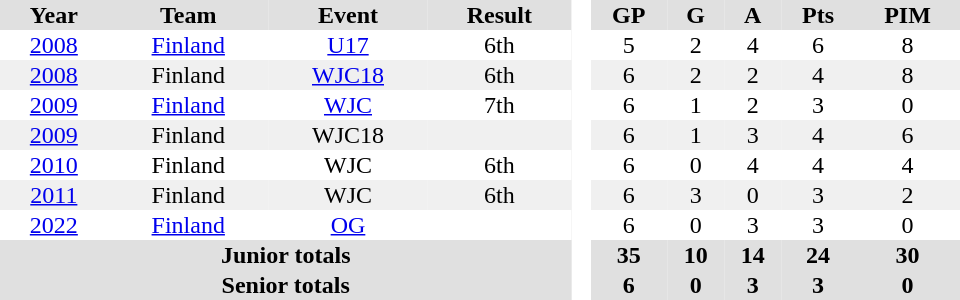<table border="0" cellpadding="1" cellspacing="0" style="text-align:center; width:40em">
<tr ALIGN="center" bgcolor="#e0e0e0">
<th>Year</th>
<th>Team</th>
<th>Event</th>
<th>Result</th>
<th rowspan="99" bgcolor="#ffffff"> </th>
<th>GP</th>
<th>G</th>
<th>A</th>
<th>Pts</th>
<th>PIM</th>
</tr>
<tr>
<td><a href='#'>2008</a></td>
<td><a href='#'>Finland</a></td>
<td><a href='#'>U17</a></td>
<td>6th</td>
<td>5</td>
<td>2</td>
<td>4</td>
<td>6</td>
<td>8</td>
</tr>
<tr bgcolor="#f0f0f0">
<td><a href='#'>2008</a></td>
<td>Finland</td>
<td><a href='#'>WJC18</a></td>
<td>6th</td>
<td>6</td>
<td>2</td>
<td>2</td>
<td>4</td>
<td>8</td>
</tr>
<tr>
<td><a href='#'>2009</a></td>
<td><a href='#'>Finland</a></td>
<td><a href='#'>WJC</a></td>
<td>7th</td>
<td>6</td>
<td>1</td>
<td>2</td>
<td>3</td>
<td>0</td>
</tr>
<tr bgcolor="#f0f0f0">
<td><a href='#'>2009</a></td>
<td>Finland</td>
<td>WJC18</td>
<td></td>
<td>6</td>
<td>1</td>
<td>3</td>
<td>4</td>
<td>6</td>
</tr>
<tr>
<td><a href='#'>2010</a></td>
<td>Finland</td>
<td>WJC</td>
<td>6th</td>
<td>6</td>
<td>0</td>
<td>4</td>
<td>4</td>
<td>4</td>
</tr>
<tr bgcolor="#f0f0f0">
<td><a href='#'>2011</a></td>
<td>Finland</td>
<td>WJC</td>
<td>6th</td>
<td>6</td>
<td>3</td>
<td>0</td>
<td>3</td>
<td>2</td>
</tr>
<tr>
<td><a href='#'>2022</a></td>
<td><a href='#'>Finland</a></td>
<td><a href='#'>OG</a></td>
<td></td>
<td>6</td>
<td>0</td>
<td>3</td>
<td>3</td>
<td>0</td>
</tr>
<tr bgcolor="#e0e0e0">
<th colspan="4">Junior totals</th>
<th>35</th>
<th>10</th>
<th>14</th>
<th>24</th>
<th>30</th>
</tr>
<tr bgcolor="#e0e0e0">
<th colspan="4">Senior totals</th>
<th>6</th>
<th>0</th>
<th>3</th>
<th>3</th>
<th>0</th>
</tr>
</table>
